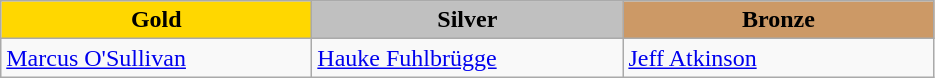<table class="wikitable" style="text-align:left">
<tr align="center">
<td width=200 bgcolor=gold><strong>Gold</strong></td>
<td width=200 bgcolor=silver><strong>Silver</strong></td>
<td width=200 bgcolor=CC9966><strong>Bronze</strong></td>
</tr>
<tr>
<td><a href='#'>Marcus O'Sullivan</a><br><em></em></td>
<td><a href='#'>Hauke Fuhlbrügge</a><br><em></em></td>
<td><a href='#'>Jeff Atkinson</a><br><em></em></td>
</tr>
</table>
